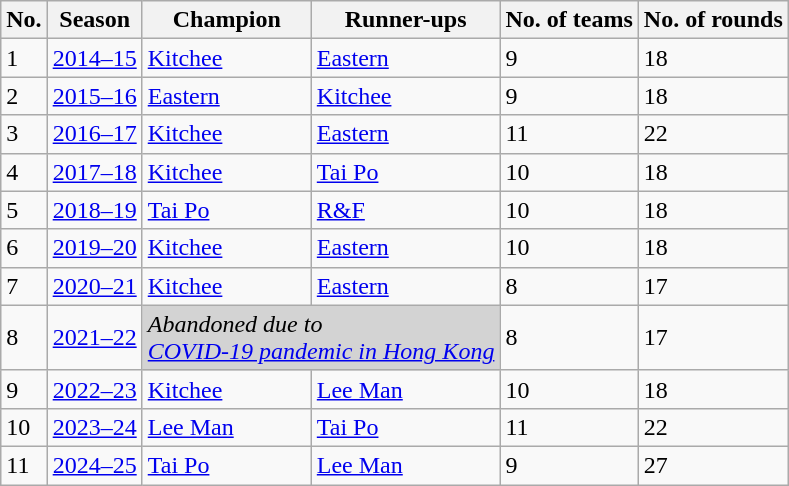<table class="wikitable">
<tr>
<th>No.</th>
<th>Season</th>
<th>Champion</th>
<th>Runner-ups</th>
<th>No. of teams</th>
<th>No. of rounds</th>
</tr>
<tr>
<td>1</td>
<td><a href='#'>2014–15</a></td>
<td><a href='#'>Kitchee</a></td>
<td><a href='#'>Eastern</a></td>
<td>9</td>
<td>18</td>
</tr>
<tr>
<td>2</td>
<td><a href='#'>2015–16</a></td>
<td><a href='#'>Eastern</a></td>
<td><a href='#'>Kitchee</a></td>
<td>9</td>
<td>18</td>
</tr>
<tr>
<td>3</td>
<td><a href='#'>2016–17</a></td>
<td><a href='#'>Kitchee</a></td>
<td><a href='#'>Eastern</a></td>
<td>11</td>
<td>22</td>
</tr>
<tr>
<td>4</td>
<td><a href='#'>2017–18</a></td>
<td><a href='#'>Kitchee</a></td>
<td><a href='#'>Tai Po</a></td>
<td>10</td>
<td>18</td>
</tr>
<tr>
<td>5</td>
<td><a href='#'>2018–19</a></td>
<td><a href='#'>Tai Po</a></td>
<td> <a href='#'>R&F</a></td>
<td>10</td>
<td>18</td>
</tr>
<tr>
<td>6</td>
<td><a href='#'>2019–20</a></td>
<td><a href='#'>Kitchee</a></td>
<td><a href='#'>Eastern</a></td>
<td>10</td>
<td>18</td>
</tr>
<tr>
<td>7</td>
<td><a href='#'>2020–21</a></td>
<td><a href='#'>Kitchee</a></td>
<td><a href='#'>Eastern</a></td>
<td>8</td>
<td>17</td>
</tr>
<tr>
<td>8</td>
<td><a href='#'>2021–22</a></td>
<td colspan="2" bgcolor="lightgrey"><em>Abandoned due to<br><a href='#'>COVID-19 pandemic in Hong Kong</a></em></td>
<td>8</td>
<td>17</td>
</tr>
<tr>
<td>9</td>
<td><a href='#'>2022–23</a></td>
<td><a href='#'>Kitchee</a></td>
<td><a href='#'>Lee Man</a></td>
<td>10</td>
<td>18</td>
</tr>
<tr>
<td>10</td>
<td><a href='#'>2023–24</a></td>
<td><a href='#'>Lee Man</a></td>
<td><a href='#'>Tai Po</a></td>
<td>11</td>
<td>22</td>
</tr>
<tr>
<td>11</td>
<td><a href='#'>2024–25</a></td>
<td><a href='#'>Tai Po</a></td>
<td><a href='#'>Lee Man</a></td>
<td>9</td>
<td>27</td>
</tr>
</table>
